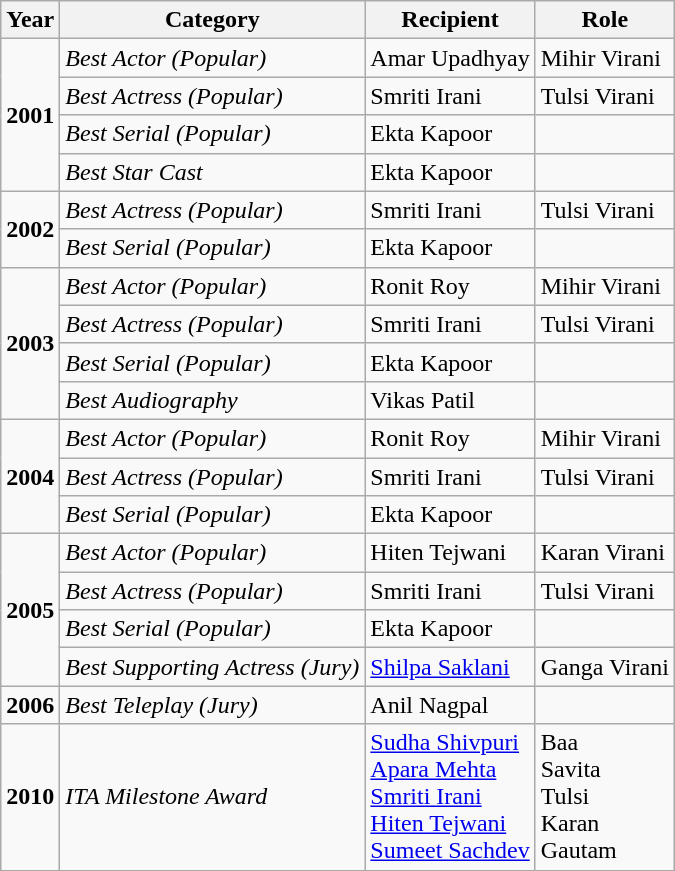<table class="wikitable">
<tr>
<th>Year</th>
<th>Category</th>
<th>Recipient</th>
<th>Role</th>
</tr>
<tr>
<td rowspan="4"><strong>2001</strong></td>
<td><em>Best Actor (Popular)</em></td>
<td>Amar Upadhyay</td>
<td>Mihir Virani</td>
</tr>
<tr>
<td><em>Best Actress (Popular)</em></td>
<td>Smriti Irani</td>
<td>Tulsi Virani</td>
</tr>
<tr>
<td><em>Best Serial (Popular)</em></td>
<td>Ekta Kapoor</td>
<td></td>
</tr>
<tr>
<td><em>Best Star Cast</em></td>
<td>Ekta Kapoor</td>
<td></td>
</tr>
<tr>
<td rowspan="2"><strong>2002</strong></td>
<td><em>Best Actress (Popular)</em></td>
<td>Smriti Irani</td>
<td>Tulsi Virani</td>
</tr>
<tr>
<td><em>Best Serial (Popular)</em></td>
<td>Ekta Kapoor</td>
<td></td>
</tr>
<tr>
<td rowspan="4"><strong>2003</strong></td>
<td><em>Best Actor (Popular)</em></td>
<td>Ronit Roy</td>
<td>Mihir Virani</td>
</tr>
<tr>
<td><em>Best Actress (Popular)</em></td>
<td>Smriti Irani</td>
<td>Tulsi Virani</td>
</tr>
<tr>
<td><em>Best Serial (Popular)</em></td>
<td>Ekta Kapoor</td>
<td></td>
</tr>
<tr>
<td><em>Best Audiography</em></td>
<td>Vikas Patil</td>
<td></td>
</tr>
<tr>
<td rowspan="3"><strong>2004</strong></td>
<td><em>Best Actor (Popular)</em></td>
<td>Ronit Roy</td>
<td>Mihir Virani</td>
</tr>
<tr>
<td><em>Best Actress (Popular)</em></td>
<td>Smriti Irani</td>
<td>Tulsi Virani</td>
</tr>
<tr>
<td><em>Best Serial (Popular)</em></td>
<td>Ekta Kapoor</td>
<td></td>
</tr>
<tr>
<td rowspan="4"><strong>2005</strong></td>
<td><em>Best Actor (Popular)</em></td>
<td>Hiten Tejwani</td>
<td>Karan Virani</td>
</tr>
<tr>
<td><em>Best Actress (Popular)</em></td>
<td>Smriti Irani</td>
<td>Tulsi Virani</td>
</tr>
<tr>
<td><em>Best Serial (Popular)</em></td>
<td>Ekta Kapoor</td>
<td></td>
</tr>
<tr>
<td><em>Best Supporting Actress (Jury)</em></td>
<td><a href='#'>Shilpa Saklani</a></td>
<td>Ganga Virani</td>
</tr>
<tr>
<td rowspan="1"><strong>2006</strong></td>
<td><em>Best Teleplay (Jury)</em></td>
<td>Anil Nagpal</td>
<td></td>
</tr>
<tr>
<td rowspan="1"><strong>2010</strong></td>
<td><em>ITA Milestone Award</em></td>
<td><a href='#'>Sudha Shivpuri</a><br><a href='#'>Apara Mehta</a><br><a href='#'>Smriti Irani</a><br><a href='#'>Hiten Tejwani</a><br><a href='#'>Sumeet Sachdev</a></td>
<td>Baa<br>Savita<br>Tulsi<br>Karan<br>Gautam</td>
</tr>
</table>
